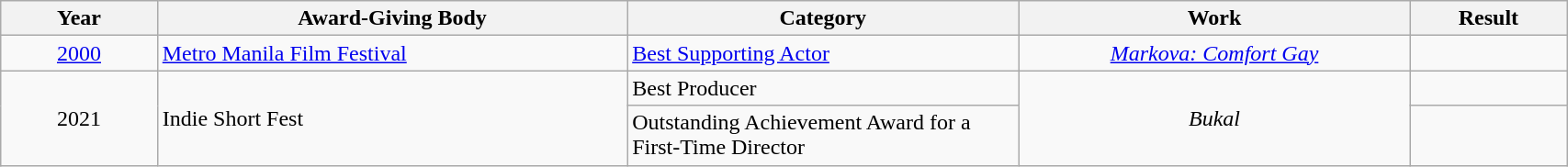<table | width="90%" class="wikitable sortable">
<tr>
<th width="10%">Year</th>
<th width="30%">Award-Giving Body</th>
<th width="25%">Category</th>
<th width="25%">Work</th>
<th width="10%">Result</th>
</tr>
<tr>
<td rowspan="1" align="center"><a href='#'>2000</a></td>
<td rowspan="1" align="left"><a href='#'>Metro Manila Film Festival</a></td>
<td align="left"><a href='#'>Best Supporting Actor</a></td>
<td align="center"><em><a href='#'>Markova: Comfort Gay</a></em></td>
<td></td>
</tr>
<tr>
<td rowspan="2" align="center">2021</td>
<td rowspan="2" align="left">Indie Short Fest</td>
<td align="left">Best Producer</td>
<td rowspan="2" align="center"><em>Bukal</em></td>
<td></td>
</tr>
<tr>
<td align="left">Outstanding Achievement Award for a First-Time Director</td>
<td></td>
</tr>
</table>
